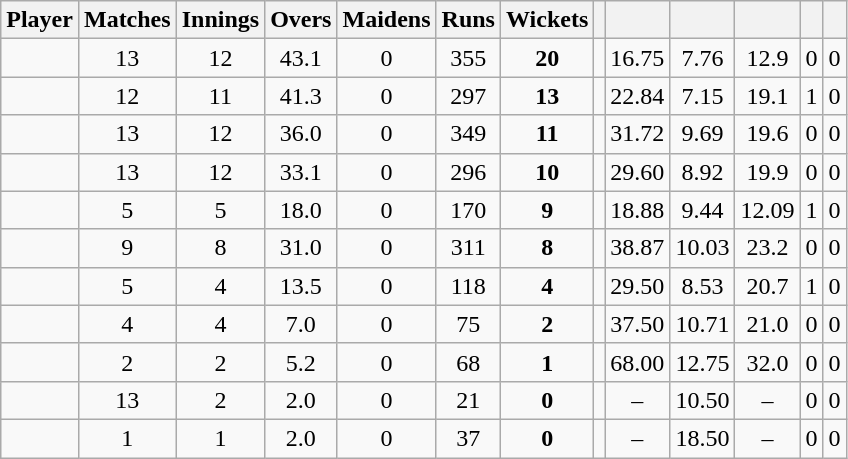<table class="wikitable sortable" style="text-align:center">
<tr>
<th>Player</th>
<th>Matches</th>
<th>Innings</th>
<th>Overs</th>
<th>Maidens</th>
<th>Runs</th>
<th>Wickets</th>
<th></th>
<th></th>
<th></th>
<th></th>
<th></th>
<th></th>
</tr>
<tr>
<td align="left"></td>
<td>13</td>
<td>12</td>
<td>43.1</td>
<td>0</td>
<td>355</td>
<td><strong>20</strong></td>
<td></td>
<td>16.75</td>
<td>7.76</td>
<td>12.9</td>
<td>0</td>
<td>0</td>
</tr>
<tr>
<td align="left"></td>
<td>12</td>
<td>11</td>
<td>41.3</td>
<td>0</td>
<td>297</td>
<td><strong>13</strong></td>
<td></td>
<td>22.84</td>
<td>7.15</td>
<td>19.1</td>
<td>1</td>
<td>0</td>
</tr>
<tr>
<td align="left"></td>
<td>13</td>
<td>12</td>
<td>36.0</td>
<td>0</td>
<td>349</td>
<td><strong>11</strong></td>
<td></td>
<td>31.72</td>
<td>9.69</td>
<td>19.6</td>
<td>0</td>
<td>0</td>
</tr>
<tr>
<td align="left"></td>
<td>13</td>
<td>12</td>
<td>33.1</td>
<td>0</td>
<td>296</td>
<td><strong>10</strong></td>
<td></td>
<td>29.60</td>
<td>8.92</td>
<td>19.9</td>
<td>0</td>
<td>0</td>
</tr>
<tr>
<td align="left"></td>
<td>5</td>
<td>5</td>
<td>18.0</td>
<td>0</td>
<td>170</td>
<td><strong>9</strong></td>
<td></td>
<td>18.88</td>
<td>9.44</td>
<td>12.09</td>
<td>1</td>
<td>0</td>
</tr>
<tr>
<td align="left"></td>
<td>9</td>
<td>8</td>
<td>31.0</td>
<td>0</td>
<td>311</td>
<td><strong>8</strong></td>
<td></td>
<td>38.87</td>
<td>10.03</td>
<td>23.2</td>
<td>0</td>
<td>0</td>
</tr>
<tr>
<td align="left"></td>
<td>5</td>
<td>4</td>
<td>13.5</td>
<td>0</td>
<td>118</td>
<td><strong>4</strong></td>
<td></td>
<td>29.50</td>
<td>8.53</td>
<td>20.7</td>
<td>1</td>
<td>0</td>
</tr>
<tr>
<td align="left"></td>
<td>4</td>
<td>4</td>
<td>7.0</td>
<td>0</td>
<td>75</td>
<td><strong>2</strong></td>
<td></td>
<td>37.50</td>
<td>10.71</td>
<td>21.0</td>
<td>0</td>
<td>0</td>
</tr>
<tr>
<td align="left"></td>
<td>2</td>
<td>2</td>
<td>5.2</td>
<td>0</td>
<td>68</td>
<td><strong>1</strong></td>
<td></td>
<td>68.00</td>
<td>12.75</td>
<td>32.0</td>
<td>0</td>
<td>0</td>
</tr>
<tr>
<td align="left"></td>
<td>13</td>
<td>2</td>
<td>2.0</td>
<td>0</td>
<td>21</td>
<td><strong>0</strong></td>
<td></td>
<td>–</td>
<td>10.50</td>
<td>–</td>
<td>0</td>
<td>0</td>
</tr>
<tr>
<td align="left"></td>
<td>1</td>
<td>1</td>
<td>2.0</td>
<td>0</td>
<td>37</td>
<td><strong>0</strong></td>
<td></td>
<td>–</td>
<td>18.50</td>
<td>–</td>
<td>0</td>
<td>0</td>
</tr>
</table>
